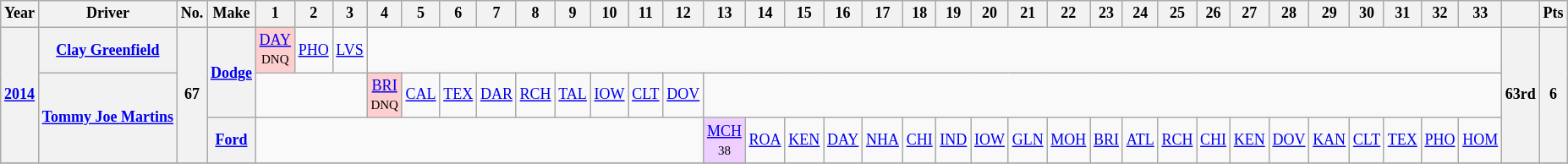<table class="wikitable" style="text-align:center; font-size:75%">
<tr>
<th>Year</th>
<th>Driver</th>
<th>No.</th>
<th>Make</th>
<th>1</th>
<th>2</th>
<th>3</th>
<th>4</th>
<th>5</th>
<th>6</th>
<th>7</th>
<th>8</th>
<th>9</th>
<th>10</th>
<th>11</th>
<th>12</th>
<th>13</th>
<th>14</th>
<th>15</th>
<th>16</th>
<th>17</th>
<th>18</th>
<th>19</th>
<th>20</th>
<th>21</th>
<th>22</th>
<th>23</th>
<th>24</th>
<th>25</th>
<th>26</th>
<th>27</th>
<th>28</th>
<th>29</th>
<th>30</th>
<th>31</th>
<th>32</th>
<th>33</th>
<th></th>
<th>Pts</th>
</tr>
<tr>
<th Rowspan=3><a href='#'>2014</a></th>
<th><a href='#'>Clay Greenfield</a></th>
<th Rowspan=3>67</th>
<th Rowspan=2><a href='#'>Dodge</a></th>
<td style="background:#FFCFCF;"><a href='#'>DAY</a><br><small>DNQ</small></td>
<td><a href='#'>PHO</a></td>
<td><a href='#'>LVS</a></td>
<td colspan=30></td>
<th Rowspan=3>63rd</th>
<th Rowspan=3>6</th>
</tr>
<tr>
<th Rowspan=2><a href='#'>Tommy Joe Martins</a></th>
<td colspan=3></td>
<td style="background:#FFCFCF;"><a href='#'>BRI</a><br><small>DNQ</small></td>
<td><a href='#'>CAL</a></td>
<td><a href='#'>TEX</a></td>
<td><a href='#'>DAR</a></td>
<td><a href='#'>RCH</a></td>
<td><a href='#'>TAL</a></td>
<td><a href='#'>IOW</a></td>
<td><a href='#'>CLT</a></td>
<td><a href='#'>DOV</a></td>
<td colspan=21></td>
</tr>
<tr>
<th><a href='#'>Ford</a></th>
<td colspan=12></td>
<td style="background:#EFCFFF;"><a href='#'>MCH</a><br><small>38</small></td>
<td><a href='#'>ROA</a></td>
<td><a href='#'>KEN</a></td>
<td><a href='#'>DAY</a></td>
<td><a href='#'>NHA</a></td>
<td><a href='#'>CHI</a></td>
<td><a href='#'>IND</a></td>
<td><a href='#'>IOW</a></td>
<td><a href='#'>GLN</a></td>
<td><a href='#'>MOH</a></td>
<td><a href='#'>BRI</a></td>
<td><a href='#'>ATL</a></td>
<td><a href='#'>RCH</a></td>
<td><a href='#'>CHI</a></td>
<td><a href='#'>KEN</a></td>
<td><a href='#'>DOV</a></td>
<td><a href='#'>KAN</a></td>
<td><a href='#'>CLT</a></td>
<td><a href='#'>TEX</a></td>
<td><a href='#'>PHO</a></td>
<td><a href='#'>HOM</a></td>
</tr>
<tr>
</tr>
</table>
